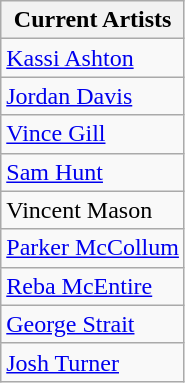<table class="wikitable">
<tr>
<th>Current Artists</th>
</tr>
<tr>
<td><a href='#'>Kassi Ashton</a></td>
</tr>
<tr>
<td><a href='#'>Jordan Davis</a></td>
</tr>
<tr>
<td><a href='#'>Vince Gill</a></td>
</tr>
<tr>
<td><a href='#'>Sam Hunt</a></td>
</tr>
<tr>
<td>Vincent Mason</td>
</tr>
<tr>
<td><a href='#'>Parker McCollum</a></td>
</tr>
<tr>
<td><a href='#'>Reba McEntire</a></td>
</tr>
<tr>
<td><a href='#'>George Strait</a></td>
</tr>
<tr>
<td><a href='#'>Josh Turner</a></td>
</tr>
</table>
